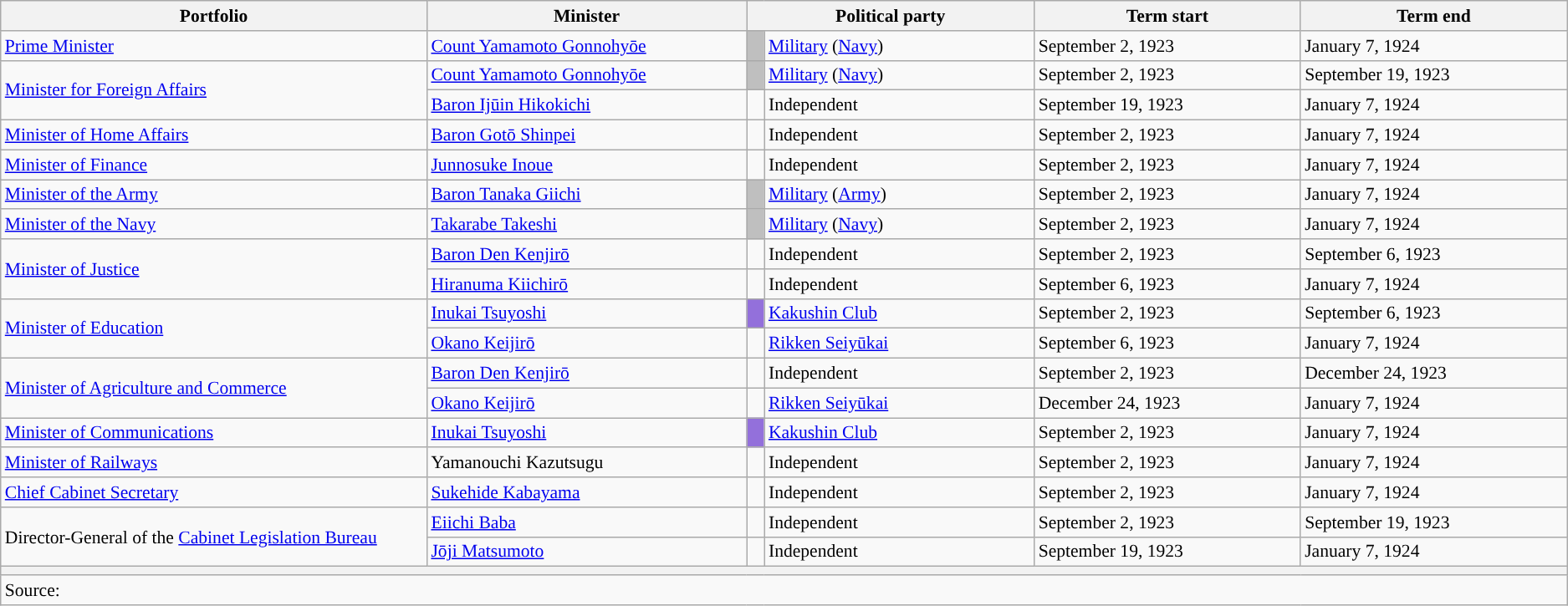<table class="wikitable unsortable" style="font-size: 90%;">
<tr>
<th scope="col" width="20%">Portfolio</th>
<th scope="col" width="15%">Minister</th>
<th colspan="2" scope="col" width="13.5%">Political party</th>
<th scope="col" width="12.5%">Term start</th>
<th scope="col" width="12.5%">Term end</th>
</tr>
<tr>
<td style="text-align: left;"><a href='#'>Prime Minister</a></td>
<td><a href='#'>Count Yamamoto Gonnohyōe</a></td>
<td style="color:inherit;background:#bfbfbf"></td>
<td><a href='#'>Military</a> (<a href='#'>Navy</a>)</td>
<td>September 2, 1923</td>
<td>January 7, 1924</td>
</tr>
<tr>
<td rowspan="2"><a href='#'>Minister for Foreign Affairs</a></td>
<td><a href='#'>Count Yamamoto Gonnohyōe</a></td>
<td style="color:inherit;background:#bfbfbf"></td>
<td><a href='#'>Military</a> (<a href='#'>Navy</a>)</td>
<td>September 2, 1923</td>
<td>September 19, 1923</td>
</tr>
<tr>
<td><a href='#'>Baron Ijūin Hikokichi</a></td>
<td style="color:inherit;background:"></td>
<td>Independent</td>
<td>September 19, 1923</td>
<td>January 7, 1924</td>
</tr>
<tr>
<td><a href='#'>Minister of Home Affairs</a></td>
<td><a href='#'>Baron Gotō Shinpei</a></td>
<td style="color:inherit;background:"></td>
<td>Independent</td>
<td>September 2, 1923</td>
<td>January 7, 1924</td>
</tr>
<tr>
<td><a href='#'>Minister of Finance</a></td>
<td><a href='#'>Junnosuke Inoue</a></td>
<td style="color:inherit;background:"></td>
<td>Independent</td>
<td>September 2, 1923</td>
<td>January 7, 1924</td>
</tr>
<tr>
<td><a href='#'>Minister of the Army</a></td>
<td><a href='#'>Baron Tanaka Giichi</a></td>
<td style="color:inherit;background:#bfbfbf"></td>
<td><a href='#'>Military</a> (<a href='#'>Army</a>)</td>
<td>September 2, 1923</td>
<td>January 7, 1924</td>
</tr>
<tr>
<td><a href='#'>Minister of the Navy</a></td>
<td><a href='#'>Takarabe Takeshi</a></td>
<td style="color:inherit;background:#bfbfbf"></td>
<td><a href='#'>Military</a> (<a href='#'>Navy</a>)</td>
<td>September 2, 1923</td>
<td>January 7, 1924</td>
</tr>
<tr>
<td rowspan="2"><a href='#'>Minister of Justice</a></td>
<td><a href='#'>Baron Den Kenjirō</a></td>
<td style="color:inherit;background:"></td>
<td>Independent</td>
<td>September 2, 1923</td>
<td>September 6, 1923</td>
</tr>
<tr>
<td><a href='#'>Hiranuma Kiichirō</a></td>
<td style="color:inherit;background:"></td>
<td>Independent</td>
<td>September 6, 1923</td>
<td>January 7, 1924</td>
</tr>
<tr>
<td rowspan="2"><a href='#'>Minister of Education</a></td>
<td><a href='#'>Inukai Tsuyoshi</a></td>
<td style="background:#9370DB;"></td>
<td><a href='#'>Kakushin Club</a></td>
<td>September 2, 1923</td>
<td>September 6, 1923</td>
</tr>
<tr>
<td><a href='#'>Okano Keijirō</a></td>
<td style="color:inherit;background:"></td>
<td><a href='#'>Rikken Seiyūkai</a></td>
<td>September 6, 1923</td>
<td>January 7, 1924</td>
</tr>
<tr>
<td rowspan="2"><a href='#'>Minister of Agriculture and Commerce</a></td>
<td><a href='#'>Baron Den Kenjirō</a></td>
<td style="color:inherit;background:"></td>
<td>Independent</td>
<td>September 2, 1923</td>
<td>December 24, 1923</td>
</tr>
<tr>
<td><a href='#'>Okano Keijirō</a></td>
<td style="color:inherit;background:"></td>
<td><a href='#'>Rikken Seiyūkai</a></td>
<td>December 24, 1923</td>
<td>January 7, 1924</td>
</tr>
<tr>
<td><a href='#'>Minister of Communications</a></td>
<td><a href='#'>Inukai Tsuyoshi</a></td>
<td style="background:#9370DB;"></td>
<td><a href='#'>Kakushin Club</a></td>
<td>September 2, 1923</td>
<td>January 7, 1924</td>
</tr>
<tr>
<td><a href='#'>Minister of Railways</a></td>
<td>Yamanouchi Kazutsugu</td>
<td style="color:inherit;background:"></td>
<td>Independent</td>
<td>September 2, 1923</td>
<td>January 7, 1924</td>
</tr>
<tr>
<td><a href='#'>Chief Cabinet Secretary</a></td>
<td><a href='#'>Sukehide Kabayama</a></td>
<td style="color:inherit;background:"></td>
<td>Independent</td>
<td>September 2, 1923</td>
<td>January 7, 1924</td>
</tr>
<tr>
<td rowspan="2">Director-General of the <a href='#'>Cabinet Legislation Bureau</a></td>
<td><a href='#'>Eiichi Baba</a></td>
<td style="color:inherit;background:"></td>
<td>Independent</td>
<td>September 2, 1923</td>
<td>September 19, 1923</td>
</tr>
<tr>
<td><a href='#'>Jōji Matsumoto</a></td>
<td style="color:inherit;background:"></td>
<td>Independent</td>
<td>September 19, 1923</td>
<td>January 7, 1924</td>
</tr>
<tr>
<th colspan="6"></th>
</tr>
<tr>
<td colspan="6">Source:</td>
</tr>
</table>
